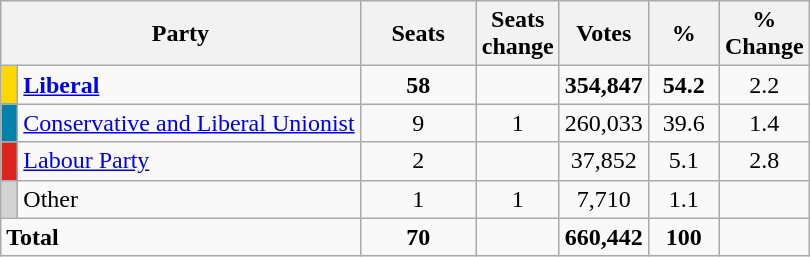<table class="wikitable sortable">
<tr>
<th style="width:200px" colspan=3>Party</th>
<th style="width:70px;">Seats</th>
<th style="width:40px;">Seats change</th>
<th style="width:40px;">Votes</th>
<th style="width:40px;">%</th>
<th style="width:40px;">% Change</th>
</tr>
<tr>
<td style="background-color:#FFD700"> </td>
<td colspan=2><strong><a href='#'>Liberal</a></strong></td>
<td align=center><strong>58</strong></td>
<td align=center></td>
<td align=center><strong>354,847</strong></td>
<td align=center><strong>54.2</strong></td>
<td align=center> 2.2</td>
</tr>
<tr>
<td style="background-color:#0281AA"> </td>
<td colspan=2><a href='#'>Conservative and Liberal Unionist</a></td>
<td align="center">9</td>
<td align="center"> 1</td>
<td align="center">260,033</td>
<td align="center">39.6</td>
<td align="center"> 1.4</td>
</tr>
<tr>
<td style="background-color:#DC241f"> </td>
<td colspan=2><a href='#'>Labour Party</a></td>
<td align=center>2</td>
<td align=center></td>
<td align=center>37,852</td>
<td align=center>5.1</td>
<td align=center> 2.8</td>
</tr>
<tr>
<td style="background-color:#D3D3D3"> </td>
<td colspan=2>Other</td>
<td align="center">1</td>
<td align="center"> 1</td>
<td align="center">7,710</td>
<td align="center">1.1</td>
<td align="center"></td>
</tr>
<tr>
<td colspan=3><strong>Total</strong></td>
<td align=center><strong>70</strong></td>
<td align=center></td>
<td align=center><strong>660,442</strong></td>
<td align=center><strong>100</strong></td>
<td align=center></td>
</tr>
</table>
